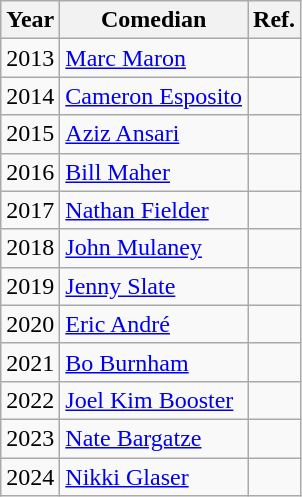<table class="wikitable sortable">
<tr>
<th bgcolor="#efefef">Year</th>
<th bgcolor="#efefef" class=unsortable>Comedian</th>
<th bgcolor="#efefef" class=unsortable>Ref.</th>
</tr>
<tr>
<td>2013</td>
<td><a href='#'>Marc Maron</a></td>
<td align="center"></td>
</tr>
<tr>
<td>2014</td>
<td><a href='#'>Cameron Esposito</a></td>
<td align="center"></td>
</tr>
<tr>
<td>2015</td>
<td><a href='#'>Aziz Ansari</a></td>
<td align="center"></td>
</tr>
<tr>
<td>2016</td>
<td><a href='#'>Bill Maher</a></td>
<td align="center"></td>
</tr>
<tr>
<td>2017</td>
<td><a href='#'>Nathan Fielder</a></td>
<td align="center"></td>
</tr>
<tr>
<td>2018</td>
<td><a href='#'>John Mulaney</a></td>
<td align="center"></td>
</tr>
<tr>
<td>2019</td>
<td><a href='#'>Jenny Slate</a></td>
<td align="center"></td>
</tr>
<tr>
<td>2020</td>
<td><a href='#'>Eric André</a></td>
<td align="center"></td>
</tr>
<tr>
<td>2021</td>
<td><a href='#'>Bo Burnham</a></td>
<td align="center"></td>
</tr>
<tr>
<td>2022</td>
<td><a href='#'>Joel Kim Booster</a></td>
<td></td>
</tr>
<tr>
<td>2023</td>
<td><a href='#'>Nate Bargatze</a></td>
<td></td>
</tr>
<tr>
<td>2024</td>
<td><a href='#'>Nikki Glaser</a></td>
<td></td>
</tr>
</table>
